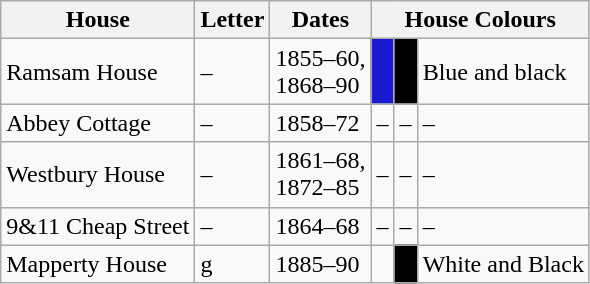<table class="wikitable">
<tr>
<th>House</th>
<th>Letter</th>
<th>Dates</th>
<th colspan="3">House Colours</th>
</tr>
<tr>
<td>Ramsam House</td>
<td>–</td>
<td>1855–60,<br>1868–90</td>
<td style="background:#1919d2; width:7px;"></td>
<td style="background:#000000; width:7px;"></td>
<td>Blue and black</td>
</tr>
<tr>
<td>Abbey Cottage</td>
<td>–</td>
<td>1858–72</td>
<td>–</td>
<td>–</td>
<td>–</td>
</tr>
<tr>
<td>Westbury House</td>
<td>–</td>
<td>1861–68,<br>1872–85</td>
<td>–</td>
<td>–</td>
<td>–</td>
</tr>
<tr>
<td>9&11 Cheap Street</td>
<td>–</td>
<td>1864–68</td>
<td>–</td>
<td>–</td>
<td>–</td>
</tr>
<tr>
<td>Mapperty House</td>
<td>g</td>
<td>1885–90</td>
<td style="background:#f9f9f9; width:7px;"></td>
<td style="background:#000000;"></td>
<td>White and Black</td>
</tr>
</table>
